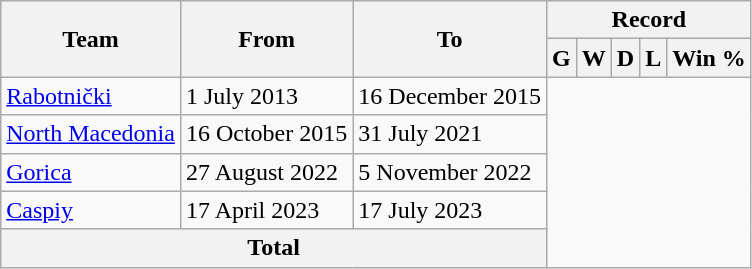<table class="wikitable" style="text-align:center">
<tr>
<th rowspan="2">Team</th>
<th rowspan="2">From</th>
<th rowspan="2">To</th>
<th colspan="5">Record</th>
</tr>
<tr>
<th>G</th>
<th>W</th>
<th>D</th>
<th>L</th>
<th>Win %</th>
</tr>
<tr>
<td align=left><a href='#'>Rabotnički</a></td>
<td align=left>1 July 2013</td>
<td align=left>16 December 2015<br></td>
</tr>
<tr>
<td align=left><a href='#'>North Macedonia</a></td>
<td align=left>16 October 2015</td>
<td align=left>31 July 2021<br></td>
</tr>
<tr>
<td align=left><a href='#'>Gorica</a></td>
<td align=left>27 August 2022</td>
<td align=left>5 November 2022<br></td>
</tr>
<tr>
<td align=left><a href='#'>Caspiy</a></td>
<td align=left>17 April 2023</td>
<td align=left>17 July 2023<br></td>
</tr>
<tr>
<th colspan="3">Total<br></th>
</tr>
</table>
